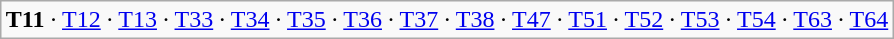<table class="wikitable" style="margin:1em auto;">
<tr>
<td><strong>T11</strong> · <a href='#'>T12</a> · <a href='#'>T13</a> · <a href='#'>T33</a> · <a href='#'>T34</a> · <a href='#'>T35</a> · <a href='#'>T36</a> · <a href='#'>T37</a> · <a href='#'>T38</a> · <a href='#'>T47</a> · <a href='#'>T51</a> · <a href='#'>T52</a> · <a href='#'>T53</a> · <a href='#'>T54</a> · <a href='#'>T63</a> · <a href='#'>T64</a></td>
</tr>
</table>
